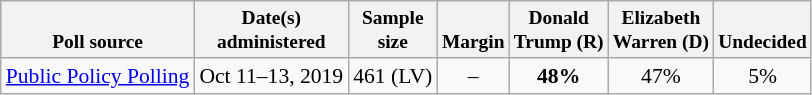<table class="wikitable" style="font-size:90%;text-align:center;">
<tr valign=bottom style="font-size:90%;">
<th>Poll source</th>
<th>Date(s)<br>administered</th>
<th>Sample<br>size</th>
<th>Margin<br></th>
<th>Donald<br>Trump (R)</th>
<th>Elizabeth<br>Warren (D)</th>
<th>Undecided</th>
</tr>
<tr>
<td style="text-align:left;"><a href='#'>Public Policy Polling</a></td>
<td>Oct 11–13, 2019</td>
<td>461 (LV)</td>
<td>–</td>
<td><strong>48%</strong></td>
<td>47%</td>
<td>5%</td>
</tr>
</table>
